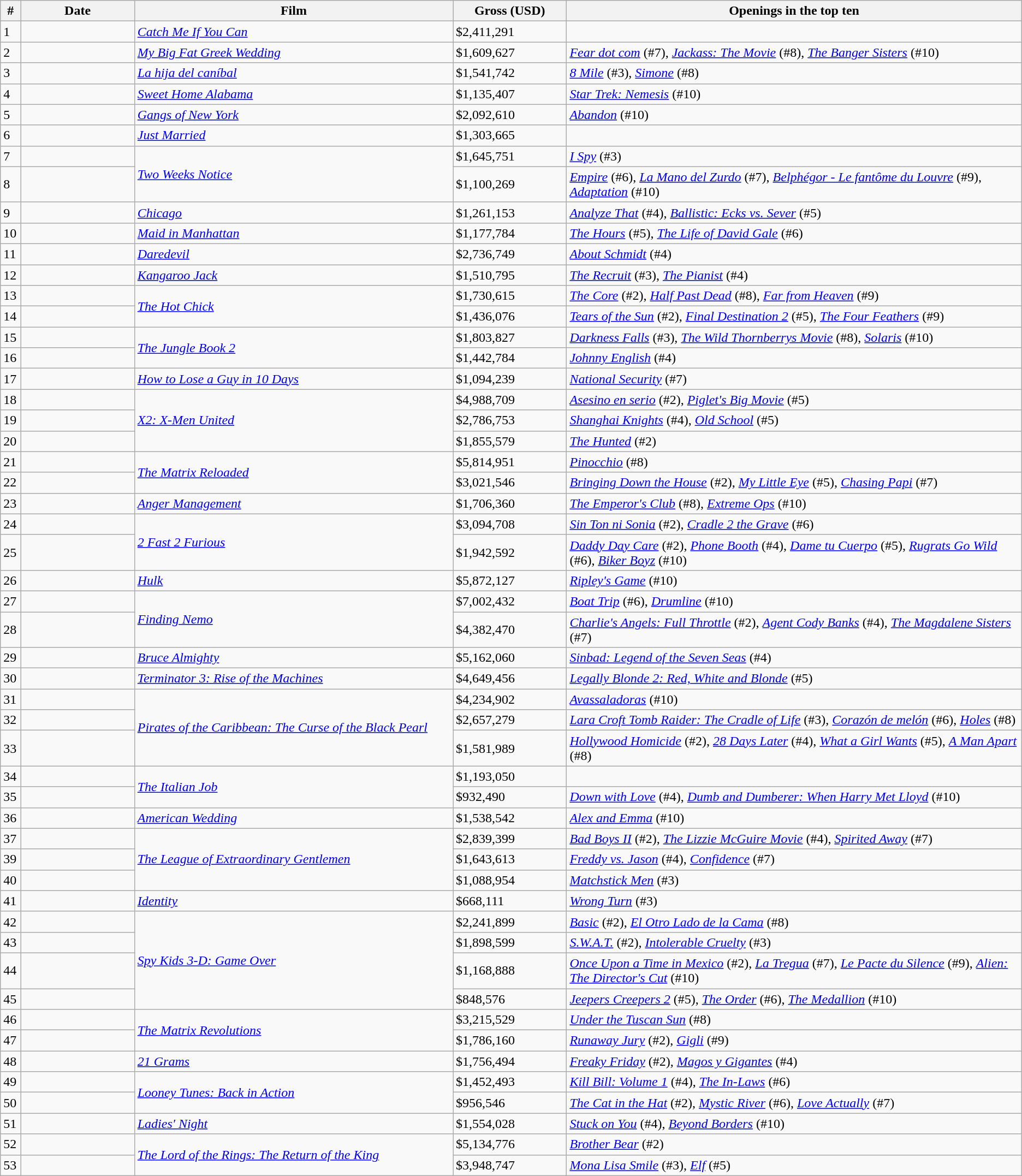<table class="wikitable sortable">
<tr>
<th style="width:1%;">#</th>
<th style="width:10%;">Date</th>
<th style="width:28%;">Film</th>
<th style="width:10%;">Gross (USD)</th>
<th style="width:40%;">Openings in the top ten</th>
</tr>
<tr>
<td>1</td>
<td></td>
<td><em><a href='#'>Catch Me If You Can</a></em></td>
<td>$2,411,291</td>
<td></td>
</tr>
<tr>
<td>2</td>
<td></td>
<td><em><a href='#'>My Big Fat Greek Wedding</a></em></td>
<td>$1,609,627</td>
<td><em><a href='#'>Fear dot com</a></em> (#7), <em><a href='#'>Jackass: The Movie</a></em> (#8), <em><a href='#'>The Banger Sisters</a></em> (#10)</td>
</tr>
<tr>
<td>3</td>
<td></td>
<td><em><a href='#'>La hija del caníbal</a></em></td>
<td>$1,541,742</td>
<td><em><a href='#'>8 Mile</a></em> (#3), <em><a href='#'>Simone</a></em> (#8)</td>
</tr>
<tr>
<td>4</td>
<td></td>
<td><em><a href='#'>Sweet Home Alabama</a></em></td>
<td>$1,135,407</td>
<td><em><a href='#'>Star Trek: Nemesis</a></em> (#10)</td>
</tr>
<tr>
<td>5</td>
<td></td>
<td><em><a href='#'>Gangs of New York</a></em></td>
<td>$2,092,610</td>
<td><em><a href='#'>Abandon</a></em> (#10)</td>
</tr>
<tr>
<td>6</td>
<td></td>
<td><em><a href='#'>Just Married</a></em></td>
<td>$1,303,665</td>
<td></td>
</tr>
<tr>
<td>7</td>
<td></td>
<td rowspan="2"><em><a href='#'>Two Weeks Notice</a></em></td>
<td>$1,645,751</td>
<td><em><a href='#'>I Spy</a></em> (#3)</td>
</tr>
<tr>
<td>8</td>
<td></td>
<td>$1,100,269</td>
<td><em><a href='#'>Empire</a></em> (#6), <em><a href='#'>La Mano del Zurdo</a></em> (#7), <em><a href='#'>Belphégor - Le fantôme du Louvre</a></em> (#9), <em><a href='#'>Adaptation</a></em> (#10)</td>
</tr>
<tr>
<td>9</td>
<td></td>
<td><em><a href='#'>Chicago</a></em></td>
<td>$1,261,153</td>
<td><em><a href='#'>Analyze That</a></em> (#4), <em><a href='#'>Ballistic: Ecks vs. Sever</a></em> (#5)</td>
</tr>
<tr>
<td>10</td>
<td></td>
<td><em><a href='#'>Maid in Manhattan</a></em></td>
<td>$1,177,784</td>
<td><em><a href='#'>The Hours</a></em> (#5), <em><a href='#'>The Life of David Gale</a></em> (#6)</td>
</tr>
<tr>
<td>11</td>
<td></td>
<td><em><a href='#'>Daredevil</a></em></td>
<td>$2,736,749</td>
<td><em><a href='#'>About Schmidt</a></em> (#4)</td>
</tr>
<tr>
<td>12</td>
<td></td>
<td><em><a href='#'>Kangaroo Jack</a></em></td>
<td>$1,510,795</td>
<td><em><a href='#'>The Recruit</a></em> (#3), <em><a href='#'>The Pianist</a></em> (#4)</td>
</tr>
<tr>
<td>13</td>
<td></td>
<td rowspan="2"><em><a href='#'>The Hot Chick</a></em></td>
<td>$1,730,615</td>
<td><em><a href='#'>The Core</a></em> (#2), <em><a href='#'>Half Past Dead</a></em> (#8), <em><a href='#'>Far from Heaven</a></em> (#9)</td>
</tr>
<tr>
<td>14</td>
<td></td>
<td>$1,436,076</td>
<td><em><a href='#'>Tears of the Sun</a></em> (#2), <em><a href='#'>Final Destination 2</a></em> (#5), <em><a href='#'>The Four Feathers</a></em> (#9)</td>
</tr>
<tr>
<td>15</td>
<td></td>
<td rowspan="2"><em><a href='#'>The Jungle Book 2</a></em></td>
<td>$1,803,827</td>
<td><em><a href='#'>Darkness Falls</a></em> (#3), <em><a href='#'>The Wild Thornberrys Movie</a></em> (#8), <em><a href='#'>Solaris</a></em> (#10)</td>
</tr>
<tr>
<td>16</td>
<td></td>
<td>$1,442,784</td>
<td><em><a href='#'>Johnny English</a></em> (#4)</td>
</tr>
<tr>
<td>17</td>
<td></td>
<td><em><a href='#'>How to Lose a Guy in 10 Days</a></em></td>
<td>$1,094,239</td>
<td><em><a href='#'>National Security</a></em> (#7)</td>
</tr>
<tr>
<td>18</td>
<td></td>
<td rowspan="3"><em><a href='#'>X2: X-Men United</a></em></td>
<td>$4,988,709</td>
<td><em><a href='#'>Asesino en serio</a></em> (#2), <em><a href='#'>Piglet's Big Movie</a></em> (#5)</td>
</tr>
<tr>
<td>19</td>
<td></td>
<td>$2,786,753</td>
<td><em><a href='#'>Shanghai Knights</a></em> (#4), <em><a href='#'>Old School</a></em> (#5)</td>
</tr>
<tr>
<td>20</td>
<td></td>
<td>$1,855,579</td>
<td><em><a href='#'>The Hunted</a></em> (#2)</td>
</tr>
<tr>
<td>21</td>
<td></td>
<td rowspan="2"><em><a href='#'>The Matrix Reloaded</a></em></td>
<td>$5,814,951</td>
<td><em><a href='#'>Pinocchio</a></em> (#8)</td>
</tr>
<tr>
<td>22</td>
<td></td>
<td>$3,021,546</td>
<td><em><a href='#'>Bringing Down the House</a></em> (#2), <em><a href='#'>My Little Eye</a></em> (#5), <em><a href='#'>Chasing Papi</a></em> (#7)</td>
</tr>
<tr>
<td>23</td>
<td></td>
<td><em><a href='#'>Anger Management</a></em></td>
<td>$1,706,360</td>
<td><em><a href='#'>The Emperor's Club</a></em> (#8), <em><a href='#'>Extreme Ops</a></em> (#10)</td>
</tr>
<tr>
<td>24</td>
<td></td>
<td rowspan="2"><em><a href='#'>2 Fast 2 Furious</a></em></td>
<td>$3,094,708</td>
<td><em><a href='#'>Sin Ton ni Sonia</a></em> (#2), <em><a href='#'>Cradle 2 the Grave</a></em> (#6)</td>
</tr>
<tr>
<td>25</td>
<td></td>
<td>$1,942,592</td>
<td><em><a href='#'>Daddy Day Care</a></em> (#2), <em><a href='#'>Phone Booth</a></em> (#4), <em><a href='#'>Dame tu Cuerpo</a></em> (#5), <em><a href='#'>Rugrats Go Wild</a></em> (#6), <em><a href='#'>Biker Boyz</a></em> (#10)</td>
</tr>
<tr>
<td>26</td>
<td></td>
<td><em><a href='#'>Hulk</a></em></td>
<td>$5,872,127</td>
<td><em><a href='#'>Ripley's Game</a></em> (#10)</td>
</tr>
<tr>
<td>27</td>
<td></td>
<td rowspan="2"><em><a href='#'>Finding Nemo</a></em></td>
<td>$7,002,432</td>
<td><em><a href='#'>Boat Trip</a></em> (#6), <em><a href='#'>Drumline</a></em> (#10)</td>
</tr>
<tr>
<td>28</td>
<td></td>
<td>$4,382,470</td>
<td><em><a href='#'>Charlie's Angels: Full Throttle</a></em> (#2), <em><a href='#'>Agent Cody Banks</a></em> (#4), <em><a href='#'>The Magdalene Sisters</a></em> (#7)</td>
</tr>
<tr>
<td>29</td>
<td></td>
<td><em><a href='#'>Bruce Almighty</a></em></td>
<td>$5,162,060</td>
<td><em><a href='#'>Sinbad: Legend of the Seven Seas</a></em> (#4)</td>
</tr>
<tr>
<td>30</td>
<td></td>
<td><em><a href='#'>Terminator 3: Rise of the Machines</a></em></td>
<td>$4,649,456</td>
<td><em><a href='#'>Legally Blonde 2: Red, White and Blonde</a></em> (#5)</td>
</tr>
<tr>
<td>31</td>
<td></td>
<td rowspan="3"><em><a href='#'>Pirates of the Caribbean: The Curse of the Black Pearl</a></em></td>
<td>$4,234,902</td>
<td><em><a href='#'>Avassaladoras</a></em> (#10)</td>
</tr>
<tr>
<td>32</td>
<td></td>
<td>$2,657,279</td>
<td><em><a href='#'>Lara Croft Tomb Raider: The Cradle of Life</a></em> (#3), <em><a href='#'>Corazón de melón</a></em> (#6), <em><a href='#'>Holes</a></em> (#8)</td>
</tr>
<tr>
<td>33</td>
<td></td>
<td>$1,581,989</td>
<td><em><a href='#'>Hollywood Homicide</a></em> (#2), <em><a href='#'>28 Days Later</a></em> (#4), <em><a href='#'>What a Girl Wants</a></em> (#5), <em><a href='#'>A Man Apart</a></em> (#8)</td>
</tr>
<tr>
<td>34</td>
<td></td>
<td rowspan="2"><em><a href='#'>The Italian Job</a></em></td>
<td>$1,193,050</td>
<td></td>
</tr>
<tr>
<td>35</td>
<td></td>
<td>$932,490</td>
<td><em><a href='#'>Down with Love</a></em> (#4), <em><a href='#'>Dumb and Dumberer: When Harry Met Lloyd</a></em> (#10)</td>
</tr>
<tr>
<td>36</td>
<td></td>
<td><em><a href='#'>American Wedding</a></em></td>
<td>$1,538,542</td>
<td><em><a href='#'>Alex and Emma</a></em> (#10)</td>
</tr>
<tr>
<td>37</td>
<td></td>
<td rowspan="3"><em><a href='#'>The League of Extraordinary Gentlemen</a></em></td>
<td>$2,839,399</td>
<td><em><a href='#'>Bad Boys II</a></em> (#2), <em><a href='#'>The Lizzie McGuire Movie</a></em> (#4), <em><a href='#'>Spirited Away</a></em> (#7)</td>
</tr>
<tr>
<td>39</td>
<td></td>
<td>$1,643,613</td>
<td><em><a href='#'>Freddy vs. Jason</a></em> (#4), <em><a href='#'>Confidence</a></em> (#7)</td>
</tr>
<tr>
<td>40</td>
<td></td>
<td>$1,088,954</td>
<td><em><a href='#'>Matchstick Men</a></em> (#3)</td>
</tr>
<tr>
<td>41</td>
<td></td>
<td><em><a href='#'>Identity</a></em></td>
<td>$668,111</td>
<td><em><a href='#'>Wrong Turn</a></em> (#3)</td>
</tr>
<tr>
<td>42</td>
<td></td>
<td rowspan="4"><em><a href='#'>Spy Kids 3-D: Game Over</a></em></td>
<td>$2,241,899</td>
<td><em><a href='#'>Basic</a></em> (#2), <em><a href='#'>El Otro Lado de la Cama</a></em> (#8)</td>
</tr>
<tr>
<td>43</td>
<td></td>
<td>$1,898,599</td>
<td><em><a href='#'>S.W.A.T.</a></em> (#2), <em><a href='#'>Intolerable Cruelty</a></em> (#3)</td>
</tr>
<tr>
<td>44</td>
<td></td>
<td>$1,168,888</td>
<td><em><a href='#'>Once Upon a Time in Mexico</a></em> (#2), <em><a href='#'>La Tregua</a></em> (#7), <em><a href='#'>Le Pacte du Silence</a></em> (#9), <em><a href='#'>Alien: The Director's Cut</a></em> (#10)</td>
</tr>
<tr>
<td>45</td>
<td></td>
<td>$848,576</td>
<td><em><a href='#'>Jeepers Creepers 2</a></em> (#5), <em><a href='#'>The Order</a></em> (#6), <em><a href='#'>The Medallion</a></em> (#10)</td>
</tr>
<tr>
<td>46</td>
<td></td>
<td rowspan="2"><em><a href='#'>The Matrix Revolutions</a></em></td>
<td>$3,215,529</td>
<td><em><a href='#'>Under the Tuscan Sun</a></em> (#8)</td>
</tr>
<tr>
<td>47</td>
<td></td>
<td>$1,786,160</td>
<td><em><a href='#'>Runaway Jury</a></em> (#2), <em><a href='#'>Gigli</a></em> (#9)</td>
</tr>
<tr>
<td>48</td>
<td></td>
<td><em><a href='#'>21 Grams</a></em></td>
<td>$1,756,494</td>
<td><em><a href='#'>Freaky Friday</a></em> (#2), <em><a href='#'>Magos y Gigantes</a></em> (#4)</td>
</tr>
<tr>
<td>49</td>
<td></td>
<td rowspan="2"><em><a href='#'>Looney Tunes: Back in Action</a></em></td>
<td>$1,452,493</td>
<td><em><a href='#'>Kill Bill: Volume 1</a></em> (#4), <em><a href='#'>The In-Laws</a></em> (#6)</td>
</tr>
<tr>
<td>50</td>
<td></td>
<td>$956,546</td>
<td><em><a href='#'>The Cat in the Hat</a></em> (#2), <em><a href='#'>Mystic River</a></em> (#6), <em><a href='#'>Love Actually</a></em> (#7)</td>
</tr>
<tr>
<td>51</td>
<td></td>
<td><em><a href='#'>Ladies' Night</a></em></td>
<td>$1,554,028</td>
<td><em><a href='#'>Stuck on You</a></em> (#4), <em><a href='#'>Beyond Borders</a></em> (#10)</td>
</tr>
<tr>
<td>52</td>
<td></td>
<td rowspan="2"><em><a href='#'>The Lord of the Rings: The Return of the King</a></em></td>
<td>$5,134,776</td>
<td><em><a href='#'>Brother Bear</a></em> (#2)</td>
</tr>
<tr>
<td>53</td>
<td></td>
<td>$3,948,747</td>
<td><em><a href='#'>Mona Lisa Smile</a></em> (#3), <em><a href='#'>Elf</a></em> (#5)</td>
</tr>
</table>
